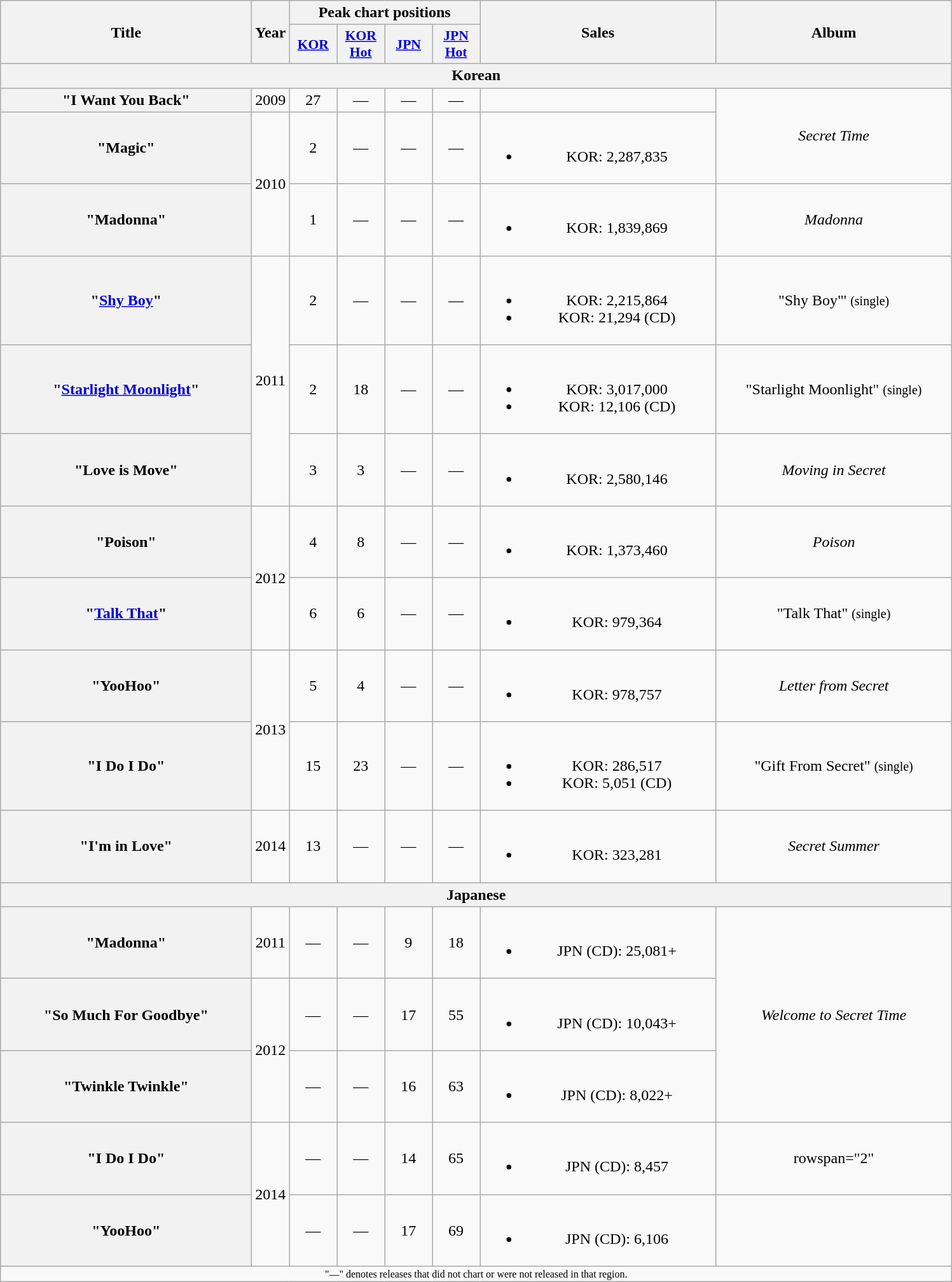<table class="wikitable plainrowheaders" style="text-align:center;">
<tr>
<th scope="col" rowspan="2" style="width:16em;">Title</th>
<th scope="col" rowspan="2">Year</th>
<th scope="col" colspan="4">Peak chart positions</th>
<th scope="col" rowspan="2" style="width:15em;">Sales</th>
<th scope="col" rowspan="2" style="width:15em;">Album</th>
</tr>
<tr>
<th scope="col" style="width:3em;font-size:90%;"><a href='#'>KOR</a><br></th>
<th scope="col" style="width:3em;font-size:90%;"><a href='#'>KOR<br>Hot</a><br></th>
<th scope="col" style="width:3em;font-size:90%;"><a href='#'>JPN</a></th>
<th scope="col" style="width:3em;font-size:90%;"><a href='#'>JPN<br>Hot</a></th>
</tr>
<tr>
<th colspan="12">Korean</th>
</tr>
<tr>
<th scope="row">"I Want You Back"</th>
<td>2009</td>
<td>27</td>
<td>—</td>
<td>—</td>
<td>—</td>
<td></td>
<td rowspan="2"><em>Secret Time</em></td>
</tr>
<tr>
<th scope="row">"Magic"</th>
<td rowspan="2">2010</td>
<td>2</td>
<td>—</td>
<td>—</td>
<td>—</td>
<td><br><ul><li>KOR: 2,287,835</li></ul></td>
</tr>
<tr>
<th scope="row">"Madonna"</th>
<td>1</td>
<td>—</td>
<td>—</td>
<td>—</td>
<td><br><ul><li>KOR: 1,839,869</li></ul></td>
<td><em>Madonna</em></td>
</tr>
<tr>
<th scope="row">"<a href='#'>Shy Boy</a>"</th>
<td rowspan="3">2011</td>
<td>2</td>
<td>—</td>
<td>—</td>
<td>—</td>
<td><br><ul><li>KOR: 2,215,864</li><li>KOR: 21,294 (CD)</li></ul></td>
<td>"Shy Boy"' <small>(single)</small></td>
</tr>
<tr>
<th scope="row">"<a href='#'>Starlight Moonlight</a>"</th>
<td>2</td>
<td>18</td>
<td>—</td>
<td>—</td>
<td><br><ul><li>KOR: 3,017,000</li><li>KOR: 12,106 (CD)</li></ul></td>
<td>"Starlight Moonlight" <small>(single)</small></td>
</tr>
<tr>
<th scope="row">"Love is Move"</th>
<td>3</td>
<td>3</td>
<td>—</td>
<td>—</td>
<td><br><ul><li>KOR: 2,580,146</li></ul></td>
<td><em>Moving in Secret</em></td>
</tr>
<tr>
<th scope="row">"Poison"</th>
<td rowspan="2">2012</td>
<td>4</td>
<td>8</td>
<td>—</td>
<td>—</td>
<td><br><ul><li>KOR: 1,373,460</li></ul></td>
<td><em>Poison</em></td>
</tr>
<tr>
<th scope="row">"<a href='#'>Talk That</a>"</th>
<td>6</td>
<td>6</td>
<td>—</td>
<td>—</td>
<td><br><ul><li>KOR: 979,364</li></ul></td>
<td>"Talk That" <small>(single)</small></td>
</tr>
<tr>
<th scope="row">"YooHoo"</th>
<td rowspan="2">2013</td>
<td>5</td>
<td>4</td>
<td>—</td>
<td>—</td>
<td><br><ul><li>KOR: 978,757</li></ul></td>
<td><em>Letter from Secret</em></td>
</tr>
<tr>
<th scope="row">"I Do I Do"</th>
<td>15</td>
<td>23</td>
<td>—</td>
<td>—</td>
<td><br><ul><li>KOR: 286,517</li><li>KOR: 5,051 (CD)</li></ul></td>
<td>"Gift From Secret" <small>(single)</small></td>
</tr>
<tr>
<th scope="row">"I'm in Love"</th>
<td>2014</td>
<td>13</td>
<td>—</td>
<td>—</td>
<td>—</td>
<td><br><ul><li>KOR: 323,281</li></ul></td>
<td><em>Secret Summer</em></td>
</tr>
<tr>
<th colspan="12">Japanese</th>
</tr>
<tr>
<th scope="row">"Madonna"</th>
<td>2011</td>
<td>—</td>
<td>—</td>
<td>9</td>
<td>18</td>
<td><br><ul><li>JPN (CD): 25,081+</li></ul></td>
<td rowspan="3"><em>Welcome to Secret Time</em></td>
</tr>
<tr>
<th scope="row">"So Much For Goodbye"</th>
<td rowspan="2">2012</td>
<td>—</td>
<td>—</td>
<td>17</td>
<td>55</td>
<td><br><ul><li>JPN (CD): 10,043+</li></ul></td>
</tr>
<tr>
<th scope="row">"Twinkle Twinkle"</th>
<td>—</td>
<td>—</td>
<td>16</td>
<td>63</td>
<td><br><ul><li>JPN (CD): 8,022+</li></ul></td>
</tr>
<tr>
<th scope="row">"I Do I Do"</th>
<td rowspan="2">2014</td>
<td>—</td>
<td>—</td>
<td>14</td>
<td>65</td>
<td><br><ul><li>JPN (CD): 8,457</li></ul></td>
<td>rowspan="2" </td>
</tr>
<tr>
<th scope="row">"YooHoo"</th>
<td>—</td>
<td>—</td>
<td>17</td>
<td>69</td>
<td><br><ul><li>JPN (CD): 6,106</li></ul></td>
</tr>
<tr>
<td colspan="8" style="font-size:8pt">"—" denotes releases that did not chart or were not released in that region.</td>
</tr>
</table>
